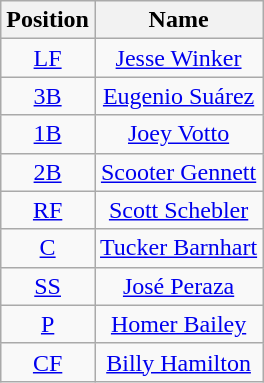<table class="wikitable" style="text-align:left">
<tr>
<th>Position</th>
<th>Name</th>
</tr>
<tr style="text-align: center;">
<td><a href='#'>LF</a></td>
<td style="text-align: center;"><a href='#'>Jesse Winker</a></td>
</tr>
<tr style="text-align: center;">
<td><a href='#'>3B</a></td>
<td style="text-align: center;"><a href='#'>Eugenio Suárez</a></td>
</tr>
<tr style="text-align: center;">
<td><a href='#'>1B</a></td>
<td style="text-align: center;"><a href='#'>Joey Votto</a></td>
</tr>
<tr style="text-align: center;">
<td><a href='#'>2B</a></td>
<td style="text-align: center;"><a href='#'>Scooter Gennett</a></td>
</tr>
<tr style="text-align: center;">
<td><a href='#'>RF</a></td>
<td style="text-align: center;"><a href='#'>Scott Schebler</a></td>
</tr>
<tr style="text-align: center;">
<td><a href='#'>C</a></td>
<td style="text-align: center;"><a href='#'>Tucker Barnhart</a></td>
</tr>
<tr style="text-align: center;">
<td><a href='#'>SS</a></td>
<td style="text-align: center;"><a href='#'>José Peraza</a></td>
</tr>
<tr style="text-align: center;">
<td><a href='#'>P</a></td>
<td style="text-align: center;"><a href='#'>Homer Bailey</a></td>
</tr>
<tr style="text-align: center;">
<td><a href='#'>CF</a></td>
<td style="text-align: center;"><a href='#'>Billy Hamilton</a></td>
</tr>
</table>
